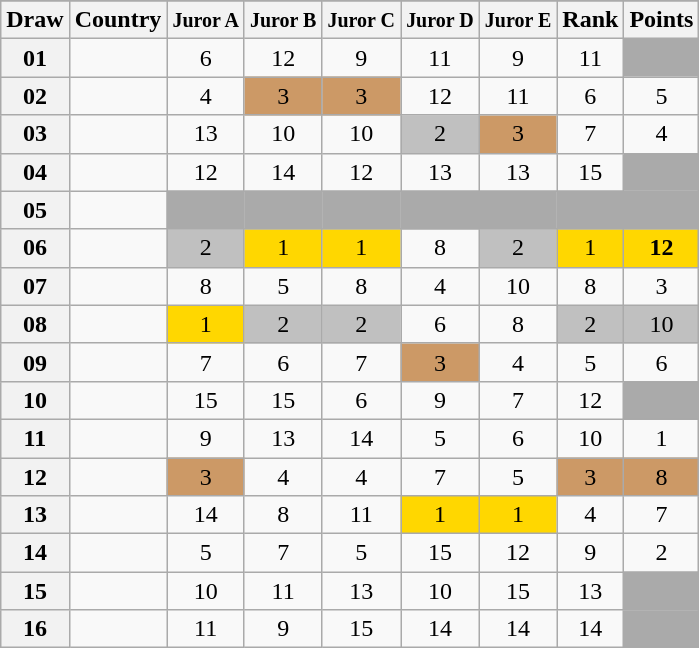<table class="sortable wikitable collapsible plainrowheaders" style="text-align:center;">
<tr>
</tr>
<tr>
<th scope="col">Draw</th>
<th scope="col">Country</th>
<th scope="col"><small>Juror A</small></th>
<th scope="col"><small>Juror B</small></th>
<th scope="col"><small>Juror C</small></th>
<th scope="col"><small>Juror D</small></th>
<th scope="col"><small>Juror E</small></th>
<th scope="col">Rank</th>
<th scope="col">Points</th>
</tr>
<tr>
<th scope="row" style="text-align:center;">01</th>
<td style="text-align:left;"></td>
<td>6</td>
<td>12</td>
<td>9</td>
<td>11</td>
<td>9</td>
<td>11</td>
<td style="background:#AAAAAA;"></td>
</tr>
<tr>
<th scope="row" style="text-align:center;">02</th>
<td style="text-align:left;"></td>
<td>4</td>
<td style="background:#CC9966;">3</td>
<td style="background:#CC9966;">3</td>
<td>12</td>
<td>11</td>
<td>6</td>
<td>5</td>
</tr>
<tr>
<th scope="row" style="text-align:center;">03</th>
<td style="text-align:left;"></td>
<td>13</td>
<td>10</td>
<td>10</td>
<td style="background:silver;">2</td>
<td style="background:#CC9966;">3</td>
<td>7</td>
<td>4</td>
</tr>
<tr>
<th scope="row" style="text-align:center;">04</th>
<td style="text-align:left;"></td>
<td>12</td>
<td>14</td>
<td>12</td>
<td>13</td>
<td>13</td>
<td>15</td>
<td style="background:#AAAAAA;"></td>
</tr>
<tr class="sortbottom">
<th scope="row" style="text-align:center;">05</th>
<td style="text-align:left;"></td>
<td style="background:#AAAAAA;"></td>
<td style="background:#AAAAAA;"></td>
<td style="background:#AAAAAA;"></td>
<td style="background:#AAAAAA;"></td>
<td style="background:#AAAAAA;"></td>
<td style="background:#AAAAAA;"></td>
<td style="background:#AAAAAA;"></td>
</tr>
<tr>
<th scope="row" style="text-align:center;">06</th>
<td style="text-align:left;"></td>
<td style="background:silver;">2</td>
<td style="background:gold;">1</td>
<td style="background:gold;">1</td>
<td>8</td>
<td style="background:silver;">2</td>
<td style="background:gold;">1</td>
<td style="background:gold;"><strong>12</strong></td>
</tr>
<tr>
<th scope="row" style="text-align:center;">07</th>
<td style="text-align:left;"></td>
<td>8</td>
<td>5</td>
<td>8</td>
<td>4</td>
<td>10</td>
<td>8</td>
<td>3</td>
</tr>
<tr>
<th scope="row" style="text-align:center;">08</th>
<td style="text-align:left;"></td>
<td style="background:gold;">1</td>
<td style="background:silver;">2</td>
<td style="background:silver;">2</td>
<td>6</td>
<td>8</td>
<td style="background:silver;">2</td>
<td style="background:silver;">10</td>
</tr>
<tr>
<th scope="row" style="text-align:center;">09</th>
<td style="text-align:left;"></td>
<td>7</td>
<td>6</td>
<td>7</td>
<td style="background:#CC9966;">3</td>
<td>4</td>
<td>5</td>
<td>6</td>
</tr>
<tr>
<th scope="row" style="text-align:center;">10</th>
<td style="text-align:left;"></td>
<td>15</td>
<td>15</td>
<td>6</td>
<td>9</td>
<td>7</td>
<td>12</td>
<td style="background:#AAAAAA;"></td>
</tr>
<tr>
<th scope="row" style="text-align:center;">11</th>
<td style="text-align:left;"></td>
<td>9</td>
<td>13</td>
<td>14</td>
<td>5</td>
<td>6</td>
<td>10</td>
<td>1</td>
</tr>
<tr>
<th scope="row" style="text-align:center;">12</th>
<td style="text-align:left;"></td>
<td style="background:#CC9966;">3</td>
<td>4</td>
<td>4</td>
<td>7</td>
<td>5</td>
<td style="background:#CC9966;">3</td>
<td style="background:#CC9966;">8</td>
</tr>
<tr>
<th scope="row" style="text-align:center;">13</th>
<td style="text-align:left;"></td>
<td>14</td>
<td>8</td>
<td>11</td>
<td style="background:gold;">1</td>
<td style="background:gold;">1</td>
<td>4</td>
<td>7</td>
</tr>
<tr>
<th scope="row" style="text-align:center;">14</th>
<td style="text-align:left;"></td>
<td>5</td>
<td>7</td>
<td>5</td>
<td>15</td>
<td>12</td>
<td>9</td>
<td>2</td>
</tr>
<tr>
<th scope="row" style="text-align:center;">15</th>
<td style="text-align:left;"></td>
<td>10</td>
<td>11</td>
<td>13</td>
<td>10</td>
<td>15</td>
<td>13</td>
<td style="background:#AAAAAA;"></td>
</tr>
<tr>
<th scope="row" style="text-align:center;">16</th>
<td style="text-align:left;"></td>
<td>11</td>
<td>9</td>
<td>15</td>
<td>14</td>
<td>14</td>
<td>14</td>
<td style="background:#AAAAAA;"></td>
</tr>
</table>
